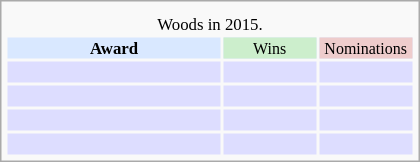<table class="infobox" style="width: 25em; text-align: left; font-size: 70%; vertical-align: middle;">
<tr>
<td colspan="3" style="text-align:center;"></td>
</tr>
<tr>
<td colspan="3" style="text-align:center;">Woods in 2015.</td>
</tr>
<tr bgcolor=#D9E8FF style="text-align:center;">
<th style="vertical-align: middle;">Award</th>
<td style="background:#cceecc; font-size:8pt; vertical-align: middle;" width="60px">Wins</td>
<td style="background:#eecccc; font-size:8pt; vertical-align: middle;" width="60px">Nominations</td>
</tr>
<tr bgcolor=#ddddff>
<td align="center"><br></td>
<td></td>
<td></td>
</tr>
<tr bgcolor=#ddddff>
<td align="center"><br></td>
<td></td>
<td></td>
</tr>
<tr bgcolor=#ddddff>
<td align="center"><br></td>
<td></td>
<td></td>
</tr>
<tr bgcolor=#ddddff>
<td align="center"><br></td>
<td></td>
<td></td>
</tr>
</table>
